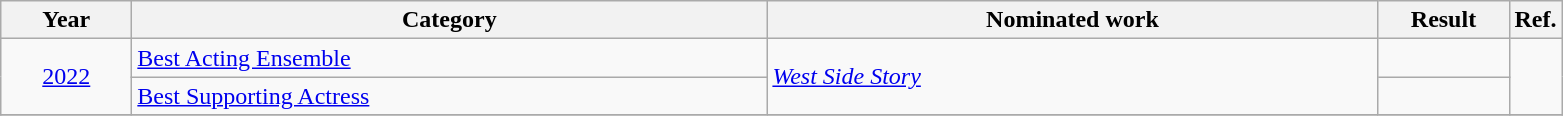<table class=wikitable>
<tr>
<th scope="col" style="width:5em;">Year</th>
<th scope="col" style="width:26em;">Category</th>
<th scope="col" style="width:25em;">Nominated work</th>
<th scope="col" style="width:5em;">Result</th>
<th>Ref.</th>
</tr>
<tr>
<td style="text-align:center;", rowspan="2"><a href='#'>2022</a></td>
<td><a href='#'>Best Acting Ensemble</a></td>
<td rowspan=2><em><a href='#'>West Side Story</a></em></td>
<td></td>
<td style="text-align:center;" rowspan="2"></td>
</tr>
<tr>
<td><a href='#'>Best Supporting Actress</a></td>
<td></td>
</tr>
<tr>
</tr>
</table>
